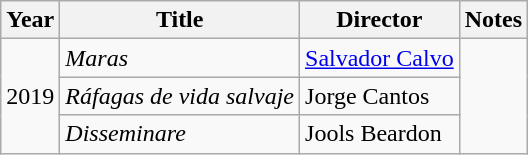<table class="wikitable sortable">
<tr>
<th>Year</th>
<th>Title</th>
<th>Director</th>
<th class="unsortable">Notes</th>
</tr>
<tr>
<td rowspan="3">2019</td>
<td><em>Maras</em></td>
<td><a href='#'>Salvador Calvo</a></td>
<td rowspan="3"></td>
</tr>
<tr>
<td><em>Ráfagas de vida salvaje</em></td>
<td>Jorge Cantos</td>
</tr>
<tr>
<td><em>Disseminare</em></td>
<td>Jools Beardon</td>
</tr>
</table>
